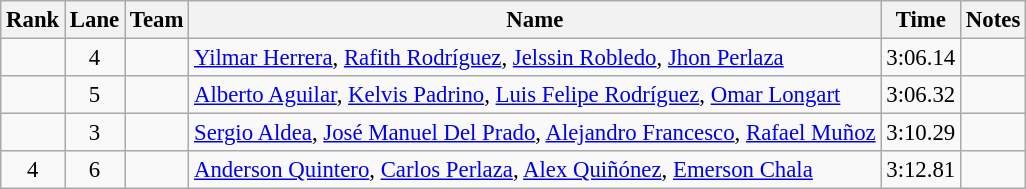<table class="wikitable sortable" style="text-align:center;font-size:95%">
<tr>
<th>Rank</th>
<th>Lane</th>
<th>Team</th>
<th>Name</th>
<th>Time</th>
<th>Notes</th>
</tr>
<tr>
<td></td>
<td>4</td>
<td align=left></td>
<td align=left><a href='#'>Yilmar Herrera</a>, <a href='#'>Rafith Rodríguez</a>, <a href='#'>Jelssin Robledo</a>, <a href='#'>Jhon Perlaza</a></td>
<td>3:06.14</td>
<td></td>
</tr>
<tr>
<td></td>
<td>5</td>
<td align=left></td>
<td align=left><a href='#'>Alberto Aguilar</a>, <a href='#'>Kelvis Padrino</a>, <a href='#'>Luis Felipe Rodríguez</a>, <a href='#'>Omar Longart</a></td>
<td>3:06.32</td>
<td></td>
</tr>
<tr>
<td></td>
<td>3</td>
<td align=left></td>
<td align=left><a href='#'>Sergio Aldea</a>, <a href='#'>José Manuel Del Prado</a>, <a href='#'>Alejandro Francesco</a>, <a href='#'>Rafael Muñoz</a></td>
<td>3:10.29</td>
<td></td>
</tr>
<tr>
<td>4</td>
<td>6</td>
<td align=left></td>
<td align=left><a href='#'>Anderson Quintero</a>, <a href='#'>Carlos Perlaza</a>, <a href='#'>Alex Quiñónez</a>, <a href='#'>Emerson Chala</a></td>
<td>3:12.81</td>
<td></td>
</tr>
</table>
